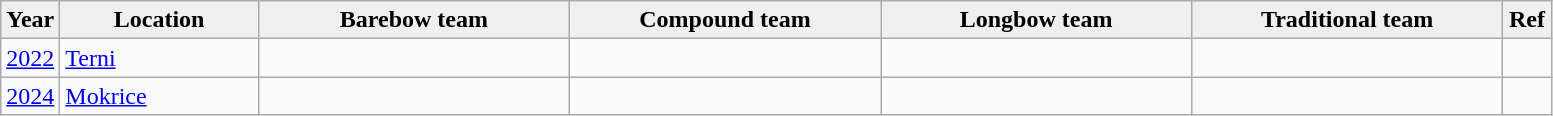<table class="wikitable">
<tr>
<th scope="col" ! width="25" style="background: #efefef;">Year</th>
<th scope="col" ! width="125" style="background: #efefef;">Location</th>
<th scope="col" ! width="200" style="background: #efefef;">Barebow team</th>
<th scope="col" ! width="200" style="background: #efefef;">Compound team</th>
<th scope="col" ! width="200" style="background: #efefef;">Longbow team</th>
<th scope="col" ! width="200" style="background: #efefef;">Traditional team</th>
<th scope="col" ! width="25" style="background: #efefef;">Ref</th>
</tr>
<tr>
<td><a href='#'>2022</a></td>
<td> <a href='#'>Terni</a></td>
<td></td>
<td></td>
<td></td>
<td></td>
<td></td>
</tr>
<tr>
<td><a href='#'>2024</a></td>
<td> <a href='#'>Mokrice</a></td>
<td></td>
<td></td>
<td></td>
<td></td>
<td></td>
</tr>
</table>
